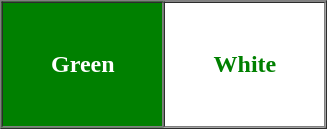<table border="1" cellspacing="0">
<tr>
<td style="background:Green;color:White;padding:2em"><strong>Green</strong></td>
<td style="background:White;color:Green;padding:2em"><strong>White</strong></td>
</tr>
</table>
